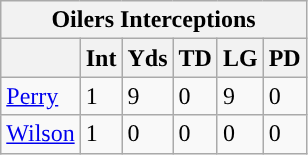<table class="wikitable">
<tr>
<th colspan="6">Oilers Interceptions</th>
</tr>
<tr>
<th></th>
<th>Int</th>
<th>Yds</th>
<th>TD</th>
<th>LG</th>
<th>PD</th>
</tr>
<tr>
<td><a href='#'>Perry</a></td>
<td>1</td>
<td>9</td>
<td>0</td>
<td>9</td>
<td>0</td>
</tr>
<tr>
<td><a href='#'>Wilson</a></td>
<td>1</td>
<td>0</td>
<td>0</td>
<td>0</td>
<td>0</td>
</tr>
</table>
